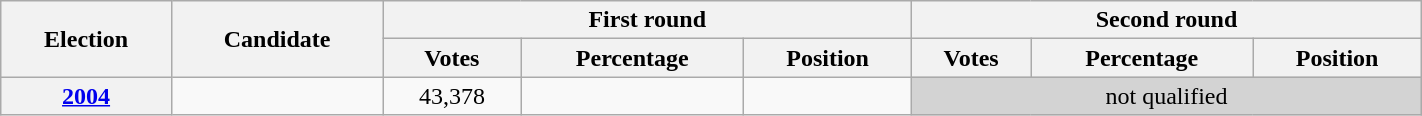<table class=wikitable width=75%>
<tr>
<th rowspan=2>Election</th>
<th rowspan=2>Candidate</th>
<th colspan=3>First round</th>
<th colspan=3>Second round</th>
</tr>
<tr>
<th>Votes</th>
<th>Percentage</th>
<th>Position</th>
<th>Votes</th>
<th>Percentage</th>
<th>Position</th>
</tr>
<tr align=center>
<th><a href='#'>2004</a></th>
<td></td>
<td>43,378</td>
<td></td>
<td></td>
<td bgcolor=lightgrey colspan=3>not qualified</td>
</tr>
</table>
